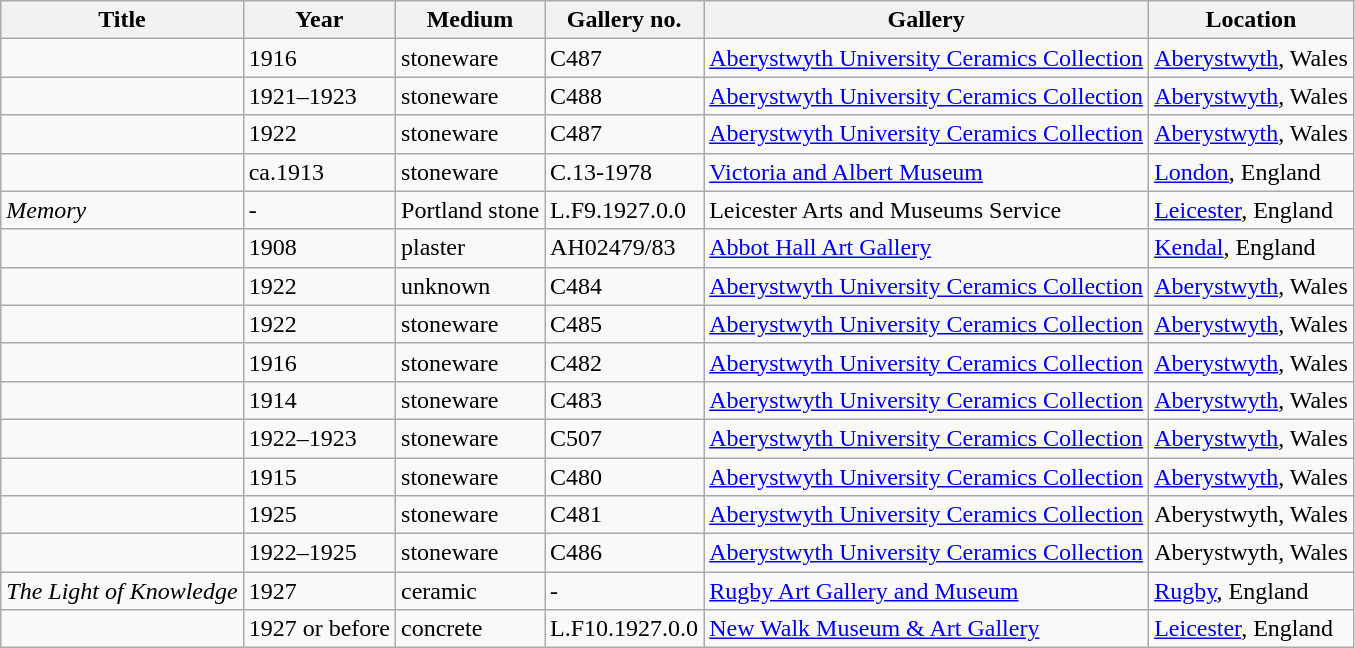<table class="wikitable">
<tr>
<th>Title</th>
<th>Year</th>
<th>Medium</th>
<th>Gallery no.</th>
<th>Gallery</th>
<th>Location</th>
</tr>
<tr>
<td><em></em></td>
<td>1916</td>
<td>stoneware</td>
<td>C487</td>
<td><a href='#'>Aberystwyth University Ceramics Collection</a></td>
<td><a href='#'>Aberystwyth</a>, Wales</td>
</tr>
<tr>
<td><em></em></td>
<td>1921–1923</td>
<td>stoneware</td>
<td>C488</td>
<td><a href='#'>Aberystwyth University Ceramics Collection</a></td>
<td><a href='#'>Aberystwyth</a>, Wales</td>
</tr>
<tr>
<td><em></em></td>
<td>1922</td>
<td>stoneware</td>
<td>C487</td>
<td><a href='#'>Aberystwyth University Ceramics Collection</a></td>
<td><a href='#'>Aberystwyth</a>, Wales</td>
</tr>
<tr>
<td><em></em></td>
<td>ca.1913</td>
<td>stoneware</td>
<td>C.13-1978</td>
<td><a href='#'>Victoria and Albert Museum</a></td>
<td><a href='#'>London</a>, England</td>
</tr>
<tr>
<td><em>Memory</em></td>
<td>-</td>
<td>Portland stone</td>
<td>L.F9.1927.0.0</td>
<td>Leicester Arts and Museums Service</td>
<td><a href='#'>Leicester</a>, England</td>
</tr>
<tr>
<td><em></em></td>
<td>1908</td>
<td>plaster</td>
<td>AH02479/83</td>
<td><a href='#'>Abbot Hall Art Gallery</a></td>
<td><a href='#'>Kendal</a>, England</td>
</tr>
<tr>
<td><em></em></td>
<td>1922</td>
<td>unknown</td>
<td>C484</td>
<td><a href='#'>Aberystwyth University Ceramics Collection</a></td>
<td><a href='#'>Aberystwyth</a>, Wales</td>
</tr>
<tr>
<td><em></em></td>
<td>1922</td>
<td>stoneware</td>
<td>C485</td>
<td><a href='#'>Aberystwyth University Ceramics Collection</a></td>
<td><a href='#'>Aberystwyth</a>, Wales</td>
</tr>
<tr>
<td><em></em></td>
<td>1916</td>
<td>stoneware</td>
<td>C482</td>
<td><a href='#'>Aberystwyth University Ceramics Collection</a></td>
<td><a href='#'>Aberystwyth</a>, Wales</td>
</tr>
<tr>
<td><em></em></td>
<td>1914</td>
<td>stoneware</td>
<td>C483</td>
<td><a href='#'>Aberystwyth University Ceramics Collection</a></td>
<td><a href='#'>Aberystwyth</a>, Wales</td>
</tr>
<tr>
<td><em></em></td>
<td>1922–1923</td>
<td>stoneware</td>
<td>C507</td>
<td><a href='#'>Aberystwyth University Ceramics Collection</a></td>
<td><a href='#'>Aberystwyth</a>, Wales</td>
</tr>
<tr>
<td><em></em></td>
<td>1915</td>
<td>stoneware</td>
<td>C480</td>
<td><a href='#'>Aberystwyth University Ceramics Collection</a></td>
<td><a href='#'>Aberystwyth</a>, Wales</td>
</tr>
<tr>
<td><em></em></td>
<td>1925</td>
<td>stoneware</td>
<td>C481</td>
<td><a href='#'>Aberystwyth University Ceramics Collection</a></td>
<td>Aberystwyth, Wales</td>
</tr>
<tr>
<td><em></em></td>
<td>1922–1925</td>
<td>stoneware</td>
<td>C486</td>
<td><a href='#'>Aberystwyth University Ceramics Collection</a></td>
<td>Aberystwyth, Wales</td>
</tr>
<tr>
<td><em>The Light of Knowledge</em></td>
<td>1927</td>
<td>ceramic</td>
<td>-</td>
<td><a href='#'>Rugby Art Gallery and Museum</a></td>
<td><a href='#'>Rugby</a>, England</td>
</tr>
<tr>
<td><em></em></td>
<td>1927 or before</td>
<td>concrete</td>
<td>L.F10.1927.0.0</td>
<td><a href='#'>New Walk Museum & Art Gallery</a></td>
<td><a href='#'>Leicester</a>, England</td>
</tr>
</table>
